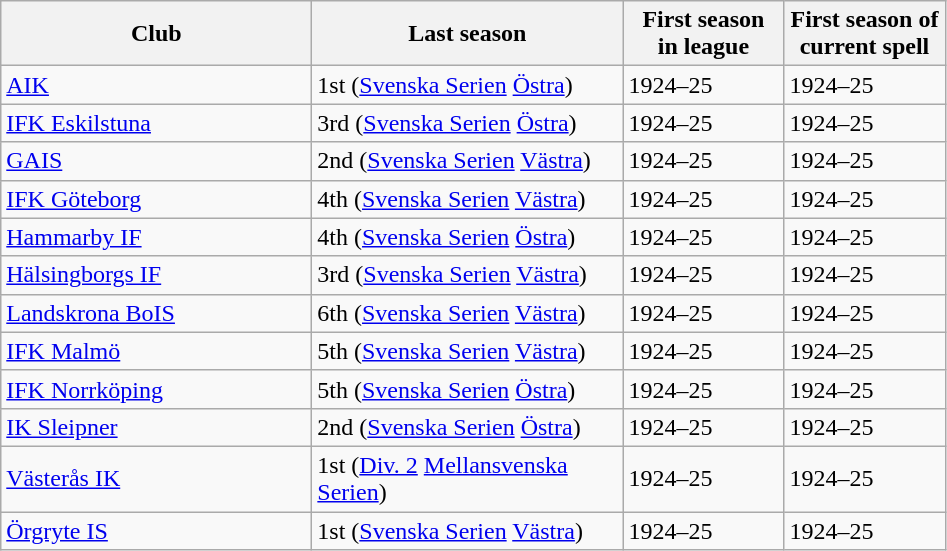<table class="wikitable">
<tr>
<th style="width: 200px;">Club</th>
<th style="width: 200px;">Last season</th>
<th style="width: 100px;">First season<br>in league</th>
<th style="width: 100px;">First season of<br>current spell</th>
</tr>
<tr>
<td><a href='#'>AIK</a></td>
<td>1st (<a href='#'>Svenska Serien</a> <a href='#'>Östra</a>)</td>
<td>1924–25</td>
<td>1924–25</td>
</tr>
<tr>
<td><a href='#'>IFK Eskilstuna</a></td>
<td>3rd (<a href='#'>Svenska Serien</a> <a href='#'>Östra</a>)</td>
<td>1924–25</td>
<td>1924–25</td>
</tr>
<tr>
<td><a href='#'>GAIS</a></td>
<td>2nd (<a href='#'>Svenska Serien</a> <a href='#'>Västra</a>)</td>
<td>1924–25</td>
<td>1924–25</td>
</tr>
<tr>
<td><a href='#'>IFK Göteborg</a></td>
<td>4th (<a href='#'>Svenska Serien</a> <a href='#'>Västra</a>)</td>
<td>1924–25</td>
<td>1924–25</td>
</tr>
<tr>
<td><a href='#'>Hammarby IF</a></td>
<td>4th (<a href='#'>Svenska Serien</a> <a href='#'>Östra</a>)</td>
<td>1924–25</td>
<td>1924–25</td>
</tr>
<tr>
<td><a href='#'>Hälsingborgs IF</a></td>
<td>3rd (<a href='#'>Svenska Serien</a> <a href='#'>Västra</a>)</td>
<td>1924–25</td>
<td>1924–25</td>
</tr>
<tr>
<td><a href='#'>Landskrona BoIS</a></td>
<td>6th (<a href='#'>Svenska Serien</a> <a href='#'>Västra</a>)</td>
<td>1924–25</td>
<td>1924–25</td>
</tr>
<tr>
<td><a href='#'>IFK Malmö</a></td>
<td>5th (<a href='#'>Svenska Serien</a> <a href='#'>Västra</a>)</td>
<td>1924–25</td>
<td>1924–25</td>
</tr>
<tr>
<td><a href='#'>IFK Norrköping</a></td>
<td>5th (<a href='#'>Svenska Serien</a> <a href='#'>Östra</a>)</td>
<td>1924–25</td>
<td>1924–25</td>
</tr>
<tr>
<td><a href='#'>IK Sleipner</a></td>
<td>2nd (<a href='#'>Svenska Serien</a> <a href='#'>Östra</a>)</td>
<td>1924–25</td>
<td>1924–25</td>
</tr>
<tr>
<td><a href='#'>Västerås IK</a></td>
<td>1st (<a href='#'>Div. 2</a> <a href='#'>Mellansvenska Serien</a>)</td>
<td>1924–25</td>
<td>1924–25</td>
</tr>
<tr>
<td><a href='#'>Örgryte IS</a></td>
<td>1st (<a href='#'>Svenska Serien</a> <a href='#'>Västra</a>)</td>
<td>1924–25</td>
<td>1924–25</td>
</tr>
</table>
